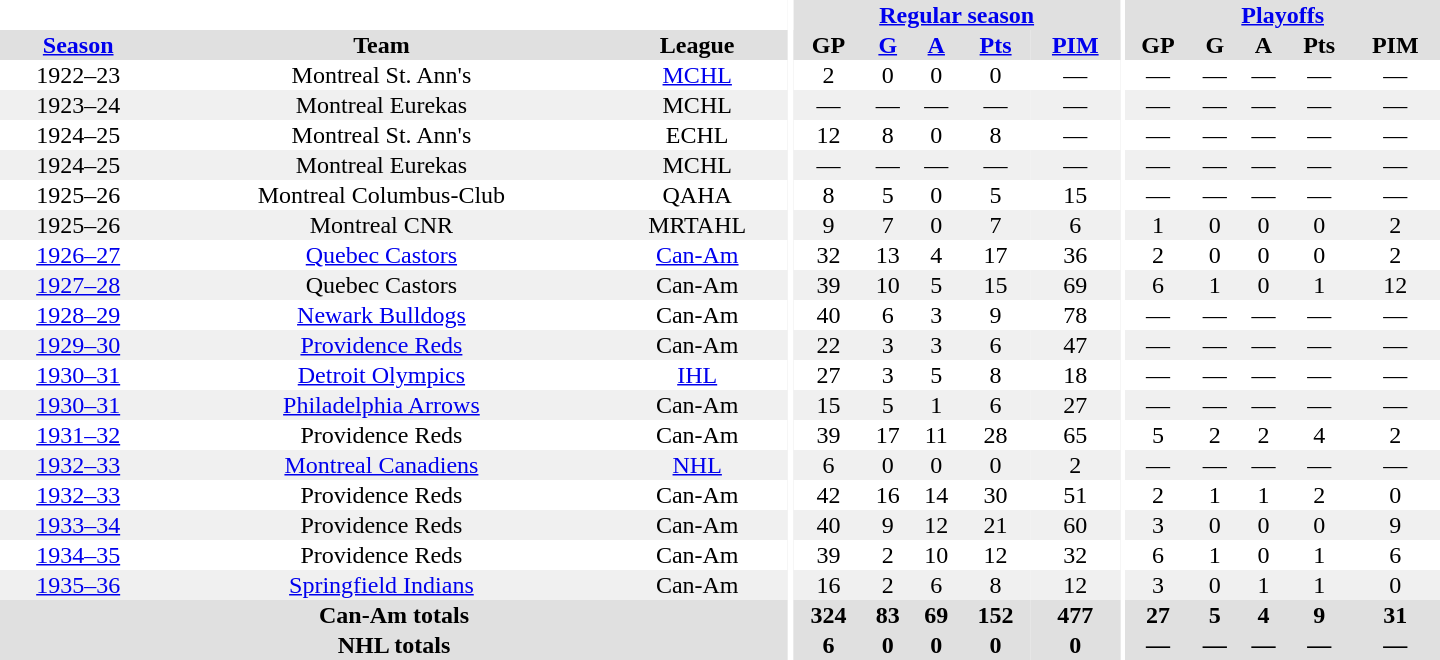<table border="0" cellpadding="1" cellspacing="0" style="text-align:center; width:60em">
<tr bgcolor="#e0e0e0">
<th colspan="3" bgcolor="#ffffff"></th>
<th rowspan="100" bgcolor="#ffffff"></th>
<th colspan="5"><a href='#'>Regular season</a></th>
<th rowspan="100" bgcolor="#ffffff"></th>
<th colspan="5"><a href='#'>Playoffs</a></th>
</tr>
<tr bgcolor="#e0e0e0">
<th><a href='#'>Season</a></th>
<th>Team</th>
<th>League</th>
<th>GP</th>
<th><a href='#'>G</a></th>
<th><a href='#'>A</a></th>
<th><a href='#'>Pts</a></th>
<th><a href='#'>PIM</a></th>
<th>GP</th>
<th>G</th>
<th>A</th>
<th>Pts</th>
<th>PIM</th>
</tr>
<tr>
<td>1922–23</td>
<td>Montreal St. Ann's</td>
<td><a href='#'>MCHL</a></td>
<td>2</td>
<td>0</td>
<td>0</td>
<td>0</td>
<td>—</td>
<td>—</td>
<td>—</td>
<td>—</td>
<td>—</td>
<td>—</td>
</tr>
<tr bgcolor="#f0f0f0">
<td>1923–24</td>
<td>Montreal Eurekas</td>
<td>MCHL</td>
<td>—</td>
<td>—</td>
<td>—</td>
<td>—</td>
<td>—</td>
<td>—</td>
<td>—</td>
<td>—</td>
<td>—</td>
<td>—</td>
</tr>
<tr>
<td>1924–25</td>
<td>Montreal St. Ann's</td>
<td>ECHL</td>
<td>12</td>
<td>8</td>
<td>0</td>
<td>8</td>
<td>—</td>
<td>—</td>
<td>—</td>
<td>—</td>
<td>—</td>
<td>—</td>
</tr>
<tr bgcolor="#f0f0f0">
<td>1924–25</td>
<td>Montreal Eurekas</td>
<td>MCHL</td>
<td>—</td>
<td>—</td>
<td>—</td>
<td>—</td>
<td>—</td>
<td>—</td>
<td>—</td>
<td>—</td>
<td>—</td>
<td>—</td>
</tr>
<tr>
<td>1925–26</td>
<td>Montreal Columbus-Club</td>
<td>QAHA</td>
<td>8</td>
<td>5</td>
<td>0</td>
<td>5</td>
<td>15</td>
<td>—</td>
<td>—</td>
<td>—</td>
<td>—</td>
<td>—</td>
</tr>
<tr bgcolor="#f0f0f0">
<td>1925–26</td>
<td>Montreal CNR</td>
<td>MRTAHL</td>
<td>9</td>
<td>7</td>
<td>0</td>
<td>7</td>
<td>6</td>
<td>1</td>
<td>0</td>
<td>0</td>
<td>0</td>
<td>2</td>
</tr>
<tr>
<td><a href='#'>1926–27</a></td>
<td><a href='#'>Quebec Castors</a></td>
<td><a href='#'>Can-Am</a></td>
<td>32</td>
<td>13</td>
<td>4</td>
<td>17</td>
<td>36</td>
<td>2</td>
<td>0</td>
<td>0</td>
<td>0</td>
<td>2</td>
</tr>
<tr bgcolor="#f0f0f0">
<td><a href='#'>1927–28</a></td>
<td>Quebec Castors</td>
<td>Can-Am</td>
<td>39</td>
<td>10</td>
<td>5</td>
<td>15</td>
<td>69</td>
<td>6</td>
<td>1</td>
<td>0</td>
<td>1</td>
<td>12</td>
</tr>
<tr>
<td><a href='#'>1928–29</a></td>
<td><a href='#'>Newark Bulldogs</a></td>
<td>Can-Am</td>
<td>40</td>
<td>6</td>
<td>3</td>
<td>9</td>
<td>78</td>
<td>—</td>
<td>—</td>
<td>—</td>
<td>—</td>
<td>—</td>
</tr>
<tr bgcolor="#f0f0f0">
<td><a href='#'>1929–30</a></td>
<td><a href='#'>Providence Reds</a></td>
<td>Can-Am</td>
<td>22</td>
<td>3</td>
<td>3</td>
<td>6</td>
<td>47</td>
<td>—</td>
<td>—</td>
<td>—</td>
<td>—</td>
<td>—</td>
</tr>
<tr>
<td><a href='#'>1930–31</a></td>
<td><a href='#'>Detroit Olympics</a></td>
<td><a href='#'>IHL</a></td>
<td>27</td>
<td>3</td>
<td>5</td>
<td>8</td>
<td>18</td>
<td>—</td>
<td>—</td>
<td>—</td>
<td>—</td>
<td>—</td>
</tr>
<tr bgcolor="#f0f0f0">
<td><a href='#'>1930–31</a></td>
<td><a href='#'>Philadelphia Arrows</a></td>
<td>Can-Am</td>
<td>15</td>
<td>5</td>
<td>1</td>
<td>6</td>
<td>27</td>
<td>—</td>
<td>—</td>
<td>—</td>
<td>—</td>
<td>—</td>
</tr>
<tr>
<td><a href='#'>1931–32</a></td>
<td>Providence Reds</td>
<td>Can-Am</td>
<td>39</td>
<td>17</td>
<td>11</td>
<td>28</td>
<td>65</td>
<td>5</td>
<td>2</td>
<td>2</td>
<td>4</td>
<td>2</td>
</tr>
<tr bgcolor="#f0f0f0">
<td><a href='#'>1932–33</a></td>
<td><a href='#'>Montreal Canadiens</a></td>
<td><a href='#'>NHL</a></td>
<td>6</td>
<td>0</td>
<td>0</td>
<td>0</td>
<td>2</td>
<td>—</td>
<td>—</td>
<td>—</td>
<td>—</td>
<td>—</td>
</tr>
<tr>
<td><a href='#'>1932–33</a></td>
<td>Providence Reds</td>
<td>Can-Am</td>
<td>42</td>
<td>16</td>
<td>14</td>
<td>30</td>
<td>51</td>
<td>2</td>
<td>1</td>
<td>1</td>
<td>2</td>
<td>0</td>
</tr>
<tr bgcolor="#f0f0f0">
<td><a href='#'>1933–34</a></td>
<td>Providence Reds</td>
<td>Can-Am</td>
<td>40</td>
<td>9</td>
<td>12</td>
<td>21</td>
<td>60</td>
<td>3</td>
<td>0</td>
<td>0</td>
<td>0</td>
<td>9</td>
</tr>
<tr>
<td><a href='#'>1934–35</a></td>
<td>Providence Reds</td>
<td>Can-Am</td>
<td>39</td>
<td>2</td>
<td>10</td>
<td>12</td>
<td>32</td>
<td>6</td>
<td>1</td>
<td>0</td>
<td>1</td>
<td>6</td>
</tr>
<tr bgcolor="#f0f0f0">
<td><a href='#'>1935–36</a></td>
<td><a href='#'>Springfield Indians</a></td>
<td>Can-Am</td>
<td>16</td>
<td>2</td>
<td>6</td>
<td>8</td>
<td>12</td>
<td>3</td>
<td>0</td>
<td>1</td>
<td>1</td>
<td>0</td>
</tr>
<tr bgcolor="#e0e0e0">
<th colspan="3">Can-Am totals</th>
<th>324</th>
<th>83</th>
<th>69</th>
<th>152</th>
<th>477</th>
<th>27</th>
<th>5</th>
<th>4</th>
<th>9</th>
<th>31</th>
</tr>
<tr bgcolor="#e0e0e0">
<th colspan="3">NHL totals</th>
<th>6</th>
<th>0</th>
<th>0</th>
<th>0</th>
<th>0</th>
<th>—</th>
<th>—</th>
<th>—</th>
<th>—</th>
<th>—</th>
</tr>
</table>
